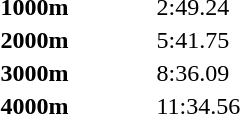<table>
<tr>
<th width=100></th>
<th width=100></th>
<th width=200></th>
</tr>
<tr>
<td><strong>1000m</strong></td>
<td>2:49.24</td>
<td></td>
</tr>
<tr>
<td><strong>2000m</strong></td>
<td>5:41.75</td>
<td></td>
</tr>
<tr>
<td><strong>3000m</strong></td>
<td>8:36.09</td>
<td></td>
</tr>
<tr>
<td><strong>4000m</strong></td>
<td>11:34.56</td>
<td></td>
</tr>
</table>
